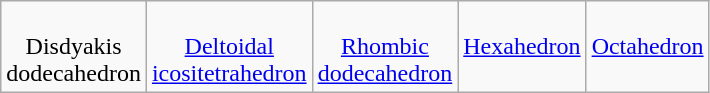<table class="wikitable" style="text-align: center;">
<tr style="vertical-align: top">
<td><br>Disdyakis<br>dodecahedron</td>
<td><br><a href='#'>Deltoidal<br>icositetrahedron</a></td>
<td><br><a href='#'>Rhombic<br>dodecahedron</a></td>
<td><br><a href='#'>Hexahedron</a></td>
<td><br><a href='#'>Octahedron</a></td>
</tr>
</table>
